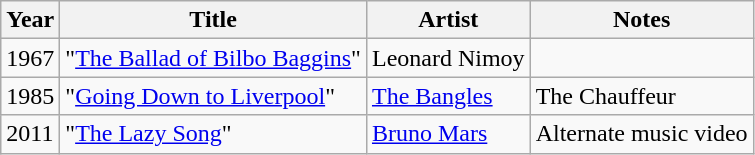<table class="wikitable sortable">
<tr>
<th>Year</th>
<th>Title</th>
<th>Artist</th>
<th>Notes</th>
</tr>
<tr>
<td>1967</td>
<td>"<a href='#'>The Ballad of Bilbo Baggins</a>"</td>
<td>Leonard Nimoy</td>
<td></td>
</tr>
<tr>
<td>1985</td>
<td>"<a href='#'>Going Down to Liverpool</a>"</td>
<td><a href='#'>The Bangles</a></td>
<td>The Chauffeur</td>
</tr>
<tr>
<td>2011</td>
<td>"<a href='#'>The Lazy Song</a>"</td>
<td><a href='#'>Bruno Mars</a></td>
<td>Alternate music video</td>
</tr>
</table>
